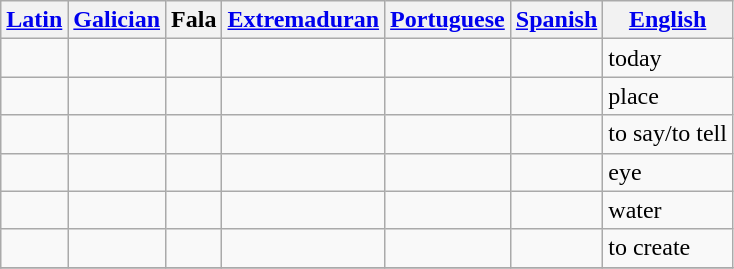<table class="wikitable" border="1">
<tr>
<th><a href='#'>Latin</a></th>
<th><a href='#'>Galician</a></th>
<th>Fala</th>
<th><a href='#'>Extremaduran</a></th>
<th><a href='#'>Portuguese</a></th>
<th><a href='#'>Spanish</a></th>
<th><a href='#'>English</a></th>
</tr>
<tr>
<td></td>
<td></td>
<td></td>
<td></td>
<td></td>
<td></td>
<td>today</td>
</tr>
<tr>
<td></td>
<td></td>
<td></td>
<td></td>
<td></td>
<td></td>
<td>place</td>
</tr>
<tr>
<td></td>
<td></td>
<td></td>
<td></td>
<td></td>
<td></td>
<td>to say/to tell</td>
</tr>
<tr>
<td></td>
<td></td>
<td></td>
<td></td>
<td></td>
<td></td>
<td>eye</td>
</tr>
<tr>
<td></td>
<td></td>
<td></td>
<td></td>
<td></td>
<td></td>
<td>water</td>
</tr>
<tr>
<td></td>
<td></td>
<td></td>
<td></td>
<td></td>
<td></td>
<td>to create</td>
</tr>
<tr>
</tr>
</table>
